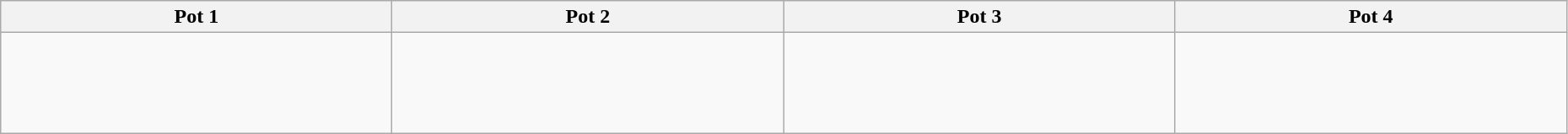<table class="wikitable" width=98%>
<tr>
<th width=25%>Pot 1</th>
<th width=25%>Pot 2</th>
<th width=25%>Pot 3</th>
<th width=25%>Pot 4</th>
</tr>
<tr>
<td><br> <br>
 <br>
 <br>
</td>
<td><br>  <br>
 <br>
 <br>
</td>
<td><br> <br>
 <br>
 <br>
</td>
<td><br> <br>
 <br>
 <br>
</td>
</tr>
</table>
